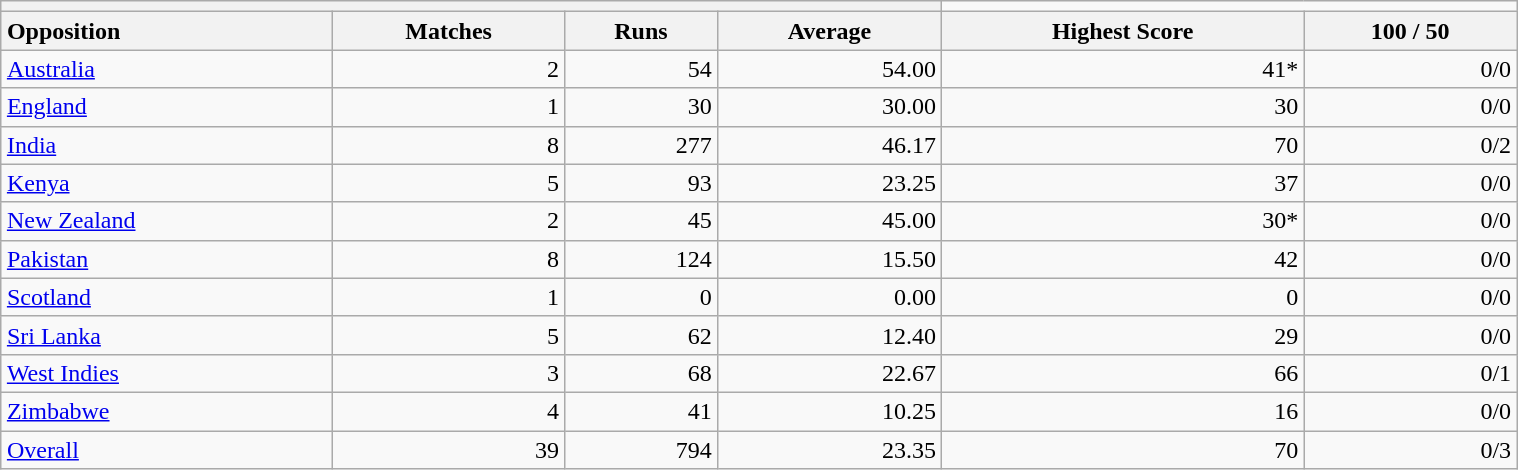<table class="wikitable" style="margin: 1em auto 1em auto" width="80%">
<tr>
<th colspan=4></th>
</tr>
<tr>
<th style="text-align:left;">Opposition</th>
<th>Matches</th>
<th>Runs</th>
<th>Average</th>
<th>Highest Score</th>
<th>100 / 50</th>
</tr>
<tr style="text-align:right;">
<td style="text-align:left;"><a href='#'>Australia</a></td>
<td>2</td>
<td>54</td>
<td>54.00</td>
<td>41*</td>
<td>0/0</td>
</tr>
<tr style="text-align:right;">
<td style="text-align:left;"><a href='#'>England</a></td>
<td>1</td>
<td>30</td>
<td>30.00</td>
<td>30</td>
<td>0/0</td>
</tr>
<tr style="text-align:right;">
<td style="text-align:left;"><a href='#'>India</a></td>
<td>8</td>
<td>277</td>
<td>46.17</td>
<td>70</td>
<td>0/2</td>
</tr>
<tr style="text-align:right;">
<td style="text-align:left;"><a href='#'>Kenya</a></td>
<td>5</td>
<td>93</td>
<td>23.25</td>
<td>37</td>
<td>0/0</td>
</tr>
<tr style="text-align:right;">
<td style="text-align:left;"><a href='#'>New Zealand</a></td>
<td>2</td>
<td>45</td>
<td>45.00</td>
<td>30*</td>
<td>0/0</td>
</tr>
<tr style="text-align:right;">
<td style="text-align:left;"><a href='#'>Pakistan</a></td>
<td>8</td>
<td>124</td>
<td>15.50</td>
<td>42</td>
<td>0/0</td>
</tr>
<tr style="text-align:right;">
<td style="text-align:left;"><a href='#'>Scotland</a></td>
<td>1</td>
<td>0</td>
<td>0.00</td>
<td>0</td>
<td>0/0</td>
</tr>
<tr style="text-align:right;">
<td style="text-align:left;"><a href='#'>Sri Lanka</a></td>
<td>5</td>
<td>62</td>
<td>12.40</td>
<td>29</td>
<td>0/0</td>
</tr>
<tr style="text-align:right;">
<td style="text-align:left;"><a href='#'>West Indies</a></td>
<td>3</td>
<td>68</td>
<td>22.67</td>
<td>66</td>
<td>0/1</td>
</tr>
<tr style="text-align:right;">
<td style="text-align:left;"><a href='#'>Zimbabwe</a></td>
<td>4</td>
<td>41</td>
<td>10.25</td>
<td>16</td>
<td>0/0</td>
</tr>
<tr style="text-align:right;">
<td style="text-align:left;"><a href='#'>Overall</a></td>
<td>39</td>
<td>794</td>
<td>23.35</td>
<td>70</td>
<td>0/3</td>
</tr>
</table>
